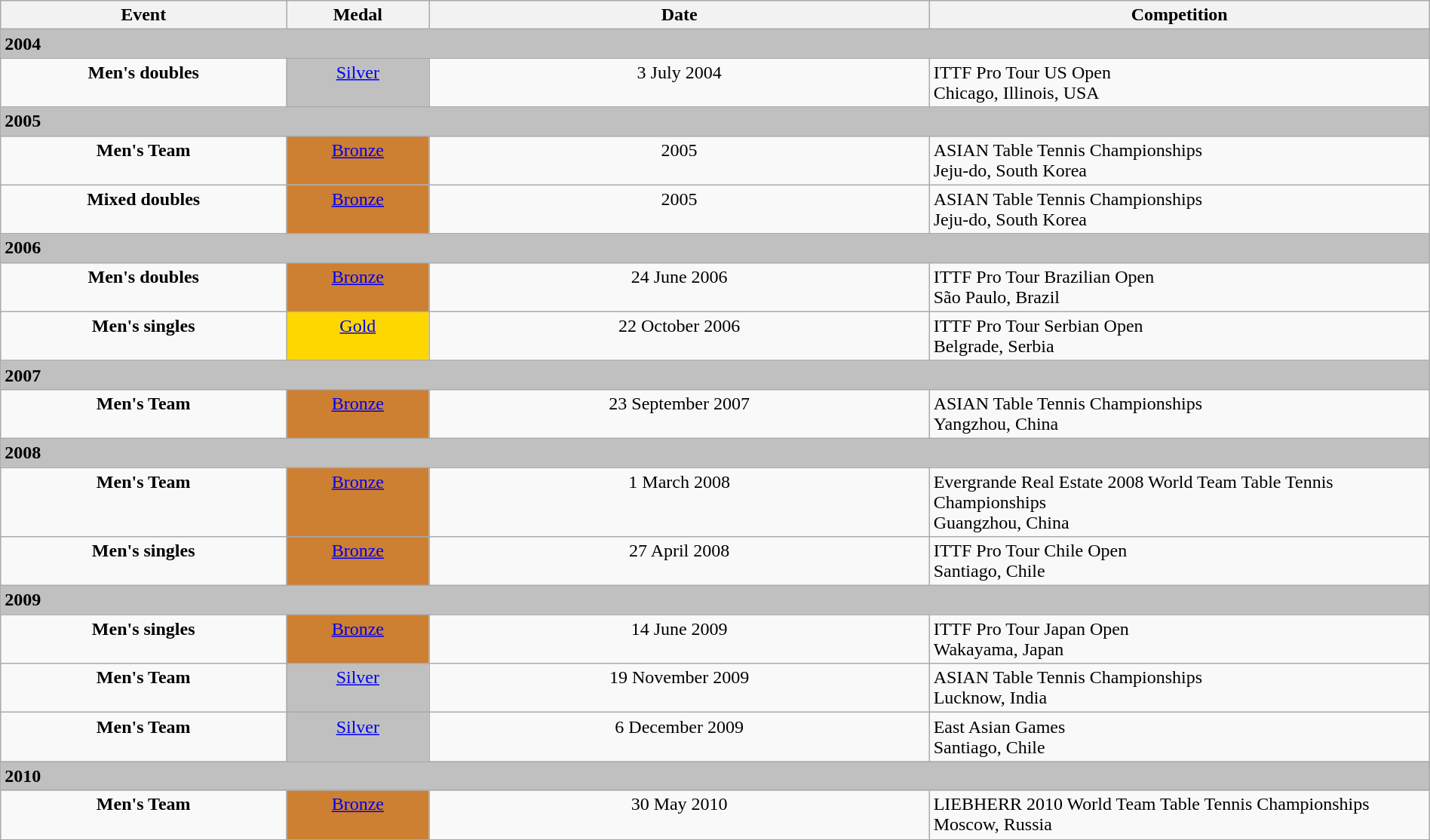<table class=wikitable width=100%>
<tr valign=top>
<th width=20%>Event</th>
<th width=10%>Medal</th>
<th width=35%>Date</th>
<th width=35%>Competition</th>
</tr>
<tr>
<td colspan=4 bgcolor=silver><strong>2004</strong></td>
</tr>
<tr valign=top>
<td align=center><strong>Men's doubles</strong></td>
<td align=center bgcolor=silver><a href='#'>Silver</a></td>
<td align=center>3 July 2004</td>
<td>ITTF Pro Tour US Open<br>Chicago, Illinois, USA</td>
</tr>
<tr>
<td colspan=4 bgcolor=silver><strong>2005</strong></td>
</tr>
<tr valign=top>
<td align=center><strong>Men's Team</strong></td>
<td align=center bgcolor=#CD7F32><a href='#'>Bronze</a></td>
<td align=center>2005</td>
<td>ASIAN Table Tennis Championships<br>Jeju-do, South Korea</td>
</tr>
<tr valign=top>
<td align=center><strong>Mixed doubles</strong></td>
<td align=center bgcolor=#CD7F32><a href='#'>Bronze</a></td>
<td align=center>2005</td>
<td>ASIAN Table Tennis Championships<br>Jeju-do, South Korea</td>
</tr>
<tr>
<td colspan=4 bgcolor=silver><strong>2006</strong></td>
</tr>
<tr valign=top>
<td align=center><strong>Men's doubles</strong></td>
<td align=center bgcolor=#CD7F32><a href='#'>Bronze</a></td>
<td align=center>24 June 2006</td>
<td>ITTF Pro Tour Brazilian Open<br>São Paulo, Brazil</td>
</tr>
<tr valign=top>
<td align=center><strong>Men's singles</strong></td>
<td align=center bgcolor=gold><a href='#'>Gold</a></td>
<td align=center>22 October 2006</td>
<td>ITTF Pro Tour Serbian Open<br>Belgrade, Serbia</td>
</tr>
<tr>
<td colspan=4 bgcolor=silver><strong>2007</strong></td>
</tr>
<tr valign=top>
<td align=center><strong>Men's Team</strong></td>
<td align=center bgcolor=#CD7F32><a href='#'>Bronze</a></td>
<td align=center>23 September 2007</td>
<td>ASIAN Table Tennis Championships<br>Yangzhou, China</td>
</tr>
<tr>
<td colspan=4 bgcolor=silver><strong>2008</strong></td>
</tr>
<tr valign=top>
<td align=center><strong>Men's Team</strong></td>
<td align=center bgcolor=#CD7F32><a href='#'>Bronze</a></td>
<td align=center>1 March 2008</td>
<td>Evergrande Real Estate 2008 World Team Table Tennis Championships<br>Guangzhou, China</td>
</tr>
<tr valign=top>
<td align=center><strong>Men's singles</strong></td>
<td align=center bgcolor=#CD7F32><a href='#'>Bronze</a></td>
<td align=center>27 April 2008</td>
<td>ITTF Pro Tour Chile Open<br>Santiago, Chile</td>
</tr>
<tr>
<td colspan=4 bgcolor=silver><strong>2009</strong></td>
</tr>
<tr valign=top>
<td align=center><strong>Men's singles</strong></td>
<td align=center bgcolor=#CD7F32><a href='#'>Bronze</a></td>
<td align=center>14 June 2009</td>
<td>ITTF Pro Tour Japan Open<br>Wakayama, Japan</td>
</tr>
<tr valign=top>
<td align=center><strong>Men's Team</strong></td>
<td align=center bgcolor=silver><a href='#'>Silver</a></td>
<td align=center>19 November 2009</td>
<td>ASIAN Table Tennis Championships<br>Lucknow, India</td>
</tr>
<tr valign=top>
<td align=center><strong>Men's Team</strong></td>
<td align=center bgcolor=Silver><a href='#'>Silver</a></td>
<td align=center>6 December 2009</td>
<td>East Asian Games<br>Santiago, Chile</td>
</tr>
<tr>
<td colspan=4 bgcolor=silver><strong>2010</strong></td>
</tr>
<tr valign=top>
<td align=center><strong>Men's Team</strong></td>
<td align=center bgcolor=#CD7F32><a href='#'>Bronze</a></td>
<td align=center>30 May 2010</td>
<td>LIEBHERR 2010 World Team Table Tennis Championships<br>Moscow, Russia</td>
</tr>
</table>
